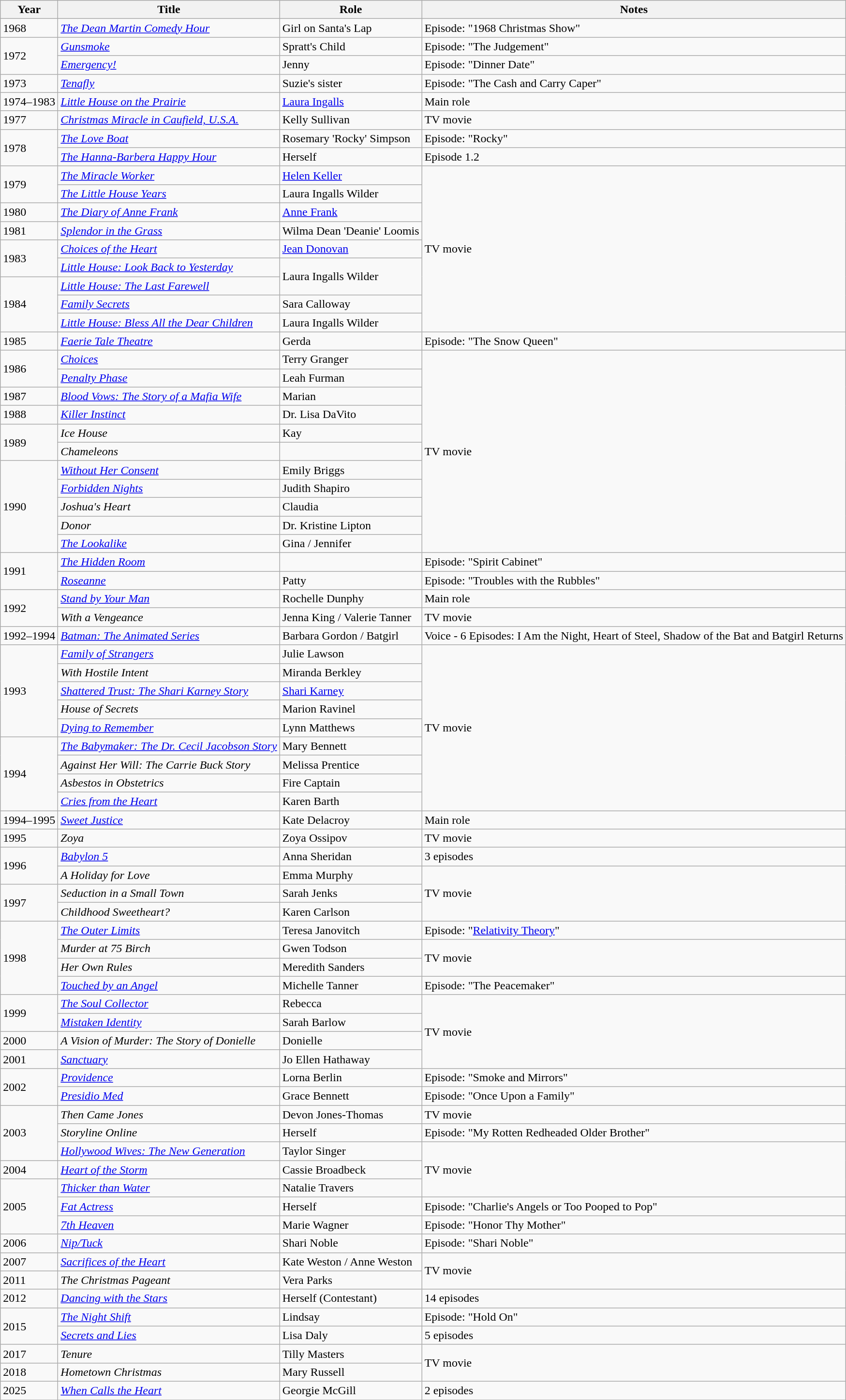<table class="wikitable sortable" >
<tr>
<th>Year</th>
<th>Title</th>
<th>Role</th>
<th class="unsortable">Notes</th>
</tr>
<tr>
<td>1968</td>
<td data-sort-value="Dean Martin Comedy Hour, The"><em><a href='#'>The Dean Martin Comedy Hour</a></em></td>
<td>Girl on Santa's Lap</td>
<td>Episode: "1968 Christmas Show"</td>
</tr>
<tr>
<td rowspan=2>1972</td>
<td><em><a href='#'>Gunsmoke</a></em></td>
<td>Spratt's Child</td>
<td>Episode: "The Judgement"</td>
</tr>
<tr>
<td><em><a href='#'>Emergency!</a></em></td>
<td>Jenny</td>
<td>Episode: "Dinner Date"</td>
</tr>
<tr>
<td>1973</td>
<td><em><a href='#'>Tenafly</a></em></td>
<td>Suzie's sister</td>
<td>Episode: "The Cash and Carry Caper"</td>
</tr>
<tr>
<td>1974–1983</td>
<td><em><a href='#'>Little House on the Prairie</a></em></td>
<td><a href='#'>Laura Ingalls</a></td>
<td>Main role</td>
</tr>
<tr>
<td>1977</td>
<td><em><a href='#'>Christmas Miracle in Caufield, U.S.A.</a></em></td>
<td>Kelly Sullivan</td>
<td>TV movie</td>
</tr>
<tr>
<td rowspan=2>1978</td>
<td data-sort-value="Love Boat, The"><em><a href='#'>The Love Boat</a></em></td>
<td>Rosemary 'Rocky' Simpson</td>
<td>Episode: "Rocky"</td>
</tr>
<tr>
<td data-sort-value="Hanna-Barbera Happy Hour, The"><em><a href='#'>The Hanna-Barbera Happy Hour</a></em></td>
<td>Herself</td>
<td>Episode 1.2</td>
</tr>
<tr>
<td rowspan=2>1979</td>
<td data-sort-value="Miracle Worker, The"><em><a href='#'>The Miracle Worker</a></em></td>
<td><a href='#'>Helen Keller</a></td>
<td rowspan=9>TV movie</td>
</tr>
<tr>
<td data-sort-value="Little House Years, The"><em><a href='#'>The Little House Years</a></em></td>
<td>Laura Ingalls Wilder</td>
</tr>
<tr>
<td>1980</td>
<td data-sort-value="Diary of Anne Frank, The"><em><a href='#'>The Diary of Anne Frank</a></em></td>
<td><a href='#'>Anne Frank</a></td>
</tr>
<tr>
<td>1981</td>
<td><em><a href='#'>Splendor in the Grass</a></em></td>
<td>Wilma Dean 'Deanie' Loomis</td>
</tr>
<tr>
<td rowspan=2>1983</td>
<td><em><a href='#'>Choices of the Heart</a></em></td>
<td><a href='#'>Jean Donovan</a></td>
</tr>
<tr>
<td><em><a href='#'>Little House: Look Back to Yesterday</a></em></td>
<td rowspan=2>Laura Ingalls Wilder</td>
</tr>
<tr>
<td rowspan=3>1984</td>
<td><em><a href='#'>Little House: The Last Farewell</a></em></td>
</tr>
<tr>
<td><em><a href='#'>Family Secrets</a></em></td>
<td>Sara Calloway</td>
</tr>
<tr>
<td><em><a href='#'>Little House: Bless All the Dear Children</a></em></td>
<td>Laura Ingalls Wilder</td>
</tr>
<tr>
<td>1985</td>
<td><em><a href='#'>Faerie Tale Theatre</a></em></td>
<td>Gerda</td>
<td>Episode: "The Snow Queen"</td>
</tr>
<tr>
<td rowspan=2>1986</td>
<td><em><a href='#'>Choices</a></em></td>
<td>Terry Granger</td>
<td rowspan=11>TV movie</td>
</tr>
<tr>
<td><em><a href='#'>Penalty Phase</a></em></td>
<td>Leah Furman</td>
</tr>
<tr>
<td>1987</td>
<td><em><a href='#'>Blood Vows: The Story of a Mafia Wife</a></em></td>
<td>Marian</td>
</tr>
<tr>
<td>1988</td>
<td><em><a href='#'>Killer Instinct</a></em></td>
<td>Dr. Lisa DaVito</td>
</tr>
<tr>
<td rowspan=2>1989</td>
<td><em>Ice House</em></td>
<td>Kay</td>
</tr>
<tr>
<td><em>Chameleons</em></td>
<td></td>
</tr>
<tr>
<td rowspan=5>1990</td>
<td><em><a href='#'>Without Her Consent</a></em></td>
<td>Emily Briggs</td>
</tr>
<tr>
<td><em><a href='#'>Forbidden Nights</a></em></td>
<td>Judith Shapiro</td>
</tr>
<tr>
<td><em>Joshua's Heart</em></td>
<td>Claudia</td>
</tr>
<tr>
<td><em>Donor</em></td>
<td>Dr. Kristine Lipton</td>
</tr>
<tr>
<td data-sort-value="Lookalike, The"><em><a href='#'>The Lookalike</a></em></td>
<td>Gina / Jennifer</td>
</tr>
<tr>
<td rowspan=2>1991</td>
<td data-sort-value="Hidden Room, The"><em><a href='#'>The Hidden Room</a></em></td>
<td></td>
<td>Episode: "Spirit Cabinet"</td>
</tr>
<tr>
<td><em><a href='#'>Roseanne</a></em></td>
<td>Patty</td>
<td>Episode: "Troubles with the Rubbles"</td>
</tr>
<tr>
<td rowspan=2>1992</td>
<td><em><a href='#'>Stand by Your Man</a></em></td>
<td>Rochelle Dunphy</td>
<td>Main role</td>
</tr>
<tr>
<td><em>With a Vengeance</em></td>
<td>Jenna King / Valerie Tanner</td>
<td>TV movie</td>
</tr>
<tr>
<td>1992–1994</td>
<td><em><a href='#'>Batman: The Animated Series</a></em></td>
<td>Barbara Gordon / Batgirl</td>
<td>Voice - 6 Episodes: I Am the Night, Heart of Steel, Shadow of the Bat and Batgirl Returns</td>
</tr>
<tr>
<td rowspan=5>1993</td>
<td><em><a href='#'>Family of Strangers</a></em></td>
<td>Julie Lawson</td>
<td rowspan=9>TV movie</td>
</tr>
<tr>
<td><em>With Hostile Intent</em></td>
<td>Miranda Berkley</td>
</tr>
<tr>
<td><em><a href='#'>Shattered Trust: The Shari Karney Story</a></em></td>
<td><a href='#'>Shari Karney</a></td>
</tr>
<tr>
<td><em>House of Secrets</em></td>
<td>Marion Ravinel</td>
</tr>
<tr>
<td><em><a href='#'>Dying to Remember</a></em></td>
<td>Lynn Matthews</td>
</tr>
<tr>
<td rowspan=4>1994</td>
<td data-sort-value="Babymaker: The Dr. Cecil Jacobson Story, The"><em><a href='#'>The Babymaker: The Dr. Cecil Jacobson Story</a></em></td>
<td>Mary Bennett</td>
</tr>
<tr>
<td><em>Against Her Will: The Carrie Buck Story</em></td>
<td>Melissa Prentice</td>
</tr>
<tr>
<td><em>Asbestos in Obstetrics</em></td>
<td>Fire Captain</td>
</tr>
<tr>
<td><em><a href='#'>Cries from the Heart</a></em></td>
<td>Karen Barth</td>
</tr>
<tr>
<td>1994–1995</td>
<td><em><a href='#'>Sweet Justice</a></em></td>
<td>Kate Delacroy</td>
<td>Main role</td>
</tr>
<tr>
<td>1995</td>
<td><em>Zoya</em></td>
<td>Zoya Ossipov</td>
<td>TV movie</td>
</tr>
<tr>
<td rowspan=2>1996</td>
<td><em><a href='#'>Babylon 5</a></em></td>
<td>Anna Sheridan</td>
<td>3 episodes</td>
</tr>
<tr>
<td data-sort-value="Holiday for Love, A"><em>A Holiday for Love</em></td>
<td>Emma Murphy</td>
<td rowspan=3>TV movie</td>
</tr>
<tr>
<td rowspan=2>1997</td>
<td><em>Seduction in a Small Town</em></td>
<td>Sarah Jenks</td>
</tr>
<tr>
<td><em>Childhood Sweetheart?</em></td>
<td>Karen Carlson</td>
</tr>
<tr>
<td rowspan=4>1998</td>
<td data-sort-value="Outer Limits, The"><em><a href='#'>The Outer Limits</a></em></td>
<td>Teresa Janovitch</td>
<td>Episode: "<a href='#'>Relativity Theory</a>"</td>
</tr>
<tr>
<td><em>Murder at 75 Birch</em></td>
<td>Gwen Todson</td>
<td rowspan=2>TV movie</td>
</tr>
<tr>
<td><em>Her Own Rules</em></td>
<td>Meredith Sanders</td>
</tr>
<tr>
<td><em><a href='#'>Touched by an Angel</a></em></td>
<td>Michelle Tanner</td>
<td>Episode: "The Peacemaker"</td>
</tr>
<tr>
<td rowspan=2>1999</td>
<td data-sort-value="Soul Collector, The"><em><a href='#'>The Soul Collector</a></em></td>
<td>Rebecca</td>
<td rowspan=4>TV movie</td>
</tr>
<tr>
<td><em><a href='#'>Mistaken Identity</a></em></td>
<td>Sarah Barlow</td>
</tr>
<tr>
<td>2000</td>
<td data-sort-value="Vision of Murder: The Story of Donielle, A"><em>A Vision of Murder: The Story of Donielle</em></td>
<td>Donielle</td>
</tr>
<tr>
<td>2001</td>
<td><em><a href='#'>Sanctuary</a></em></td>
<td>Jo Ellen Hathaway</td>
</tr>
<tr>
<td rowspan=2>2002</td>
<td><em><a href='#'>Providence</a></em></td>
<td>Lorna Berlin</td>
<td>Episode: "Smoke and Mirrors"</td>
</tr>
<tr>
<td><em><a href='#'>Presidio Med</a></em></td>
<td>Grace Bennett</td>
<td>Episode: "Once Upon a Family"</td>
</tr>
<tr>
<td rowspan=3>2003</td>
<td><em>Then Came Jones</em></td>
<td>Devon Jones-Thomas</td>
<td>TV movie</td>
</tr>
<tr>
<td><em>Storyline Online</em></td>
<td>Herself</td>
<td>Episode: "My Rotten Redheaded Older Brother"</td>
</tr>
<tr>
<td><em><a href='#'>Hollywood Wives: The New Generation</a></em></td>
<td>Taylor Singer</td>
<td rowspan=3>TV movie</td>
</tr>
<tr>
<td>2004</td>
<td><em><a href='#'>Heart of the Storm</a></em></td>
<td>Cassie Broadbeck</td>
</tr>
<tr>
<td rowspan=3>2005</td>
<td><em><a href='#'>Thicker than Water</a></em></td>
<td>Natalie Travers</td>
</tr>
<tr>
<td><em><a href='#'>Fat Actress</a></em></td>
<td>Herself</td>
<td>Episode: "Charlie's Angels or Too Pooped to Pop"</td>
</tr>
<tr>
<td><em><a href='#'>7th Heaven</a></em></td>
<td>Marie Wagner</td>
<td>Episode: "Honor Thy Mother"</td>
</tr>
<tr>
<td>2006</td>
<td><em><a href='#'>Nip/Tuck</a></em></td>
<td>Shari Noble</td>
<td>Episode: "Shari Noble"</td>
</tr>
<tr>
<td>2007</td>
<td><em><a href='#'>Sacrifices of the Heart</a></em></td>
<td>Kate Weston / Anne Weston</td>
<td rowspan=2>TV movie</td>
</tr>
<tr>
<td>2011</td>
<td data-sort-value="Christmas Pageant, The"><em>The Christmas Pageant</em></td>
<td>Vera Parks</td>
</tr>
<tr>
<td>2012</td>
<td><em><a href='#'>Dancing with the Stars</a></em></td>
<td>Herself (Contestant)</td>
<td>14 episodes</td>
</tr>
<tr>
<td rowspan=2>2015</td>
<td data-sort-value="Night Shift, The"><em><a href='#'>The Night Shift</a></em></td>
<td>Lindsay</td>
<td>Episode: "Hold On"</td>
</tr>
<tr>
<td><em><a href='#'>Secrets and Lies</a></em></td>
<td>Lisa Daly</td>
<td>5 episodes</td>
</tr>
<tr>
<td>2017</td>
<td><em>Tenure</em></td>
<td>Tilly Masters</td>
<td rowspan=2>TV movie</td>
</tr>
<tr>
<td>2018</td>
<td><em>Hometown Christmas</em></td>
<td>Mary Russell</td>
</tr>
<tr>
<td>2025</td>
<td><em><a href='#'>When Calls the Heart</a></em></td>
<td>Georgie McGill</td>
<td>2 episodes</td>
</tr>
<tr>
</tr>
</table>
